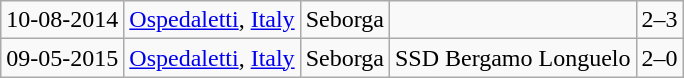<table class="wikitable">
<tr>
<td>10-08-2014</td>
<td><a href='#'>Ospedaletti</a>, <a href='#'>Italy</a></td>
<td> Seborga</td>
<td></td>
<td>2–3</td>
</tr>
<tr>
<td>09-05-2015</td>
<td><a href='#'>Ospedaletti</a>, <a href='#'>Italy</a></td>
<td> Seborga</td>
<td>SSD Bergamo Longuelo</td>
<td>2–0</td>
</tr>
</table>
